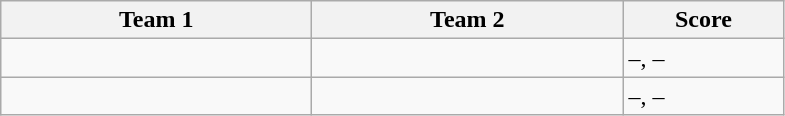<table class="wikitable" style="font-size: 100%">
<tr>
<th width=200>Team 1</th>
<th width=200>Team 2</th>
<th width=100>Score</th>
</tr>
<tr>
<td></td>
<td></td>
<td>–, –</td>
</tr>
<tr>
<td></td>
<td></td>
<td>–, –</td>
</tr>
</table>
